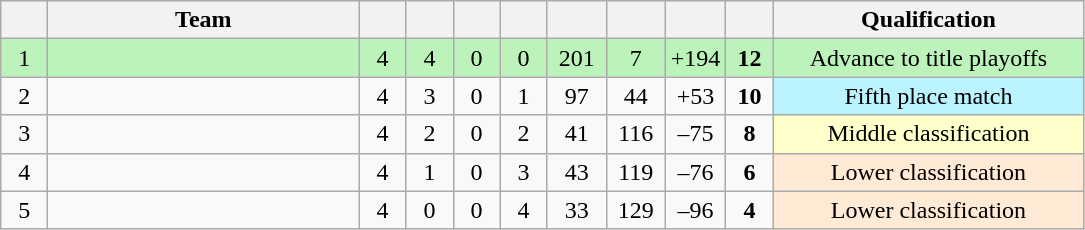<table class="wikitable" style="text-align:center;">
<tr>
<th style="width:1.5em;"></th>
<th style="width:12.5em">Team</th>
<th style="width:1.5em;"></th>
<th style="width:1.5em;"></th>
<th style="width:1.5em;"></th>
<th style="width:1.5em;"></th>
<th style="width:2.0em;"></th>
<th style="width:2.0em;"></th>
<th style="width:2.0em;"></th>
<th style="width:1.5em;"></th>
<th style="width:12.5em">Qualification</th>
</tr>
<tr bgcolor=#bbf3bb>
<td>1</td>
<td align=left></td>
<td>4</td>
<td>4</td>
<td>0</td>
<td>0</td>
<td>201</td>
<td>7</td>
<td>+194</td>
<td><strong>12</strong></td>
<td>Advance to title playoffs</td>
</tr>
<tr>
<td>2</td>
<td align=left></td>
<td>4</td>
<td>3</td>
<td>0</td>
<td>1</td>
<td>97</td>
<td>44</td>
<td>+53</td>
<td><strong>10</strong></td>
<td bgcolor=#bbf3ff>Fifth place match</td>
</tr>
<tr>
<td>3</td>
<td align=left></td>
<td>4</td>
<td>2</td>
<td>0</td>
<td>2</td>
<td>41</td>
<td>116</td>
<td>–75</td>
<td><strong>8</strong></td>
<td bgcolor=#ffffcc>Middle classification</td>
</tr>
<tr>
<td>4</td>
<td align=left></td>
<td>4</td>
<td>1</td>
<td>0</td>
<td>3</td>
<td>43</td>
<td>119</td>
<td>–76</td>
<td><strong>6</strong></td>
<td bgcolor=#feead5>Lower classification</td>
</tr>
<tr>
<td>5</td>
<td align=left></td>
<td>4</td>
<td>0</td>
<td>0</td>
<td>4</td>
<td>33</td>
<td>129</td>
<td>–96</td>
<td><strong>4</strong></td>
<td bgcolor=#feead5>Lower classification</td>
</tr>
</table>
